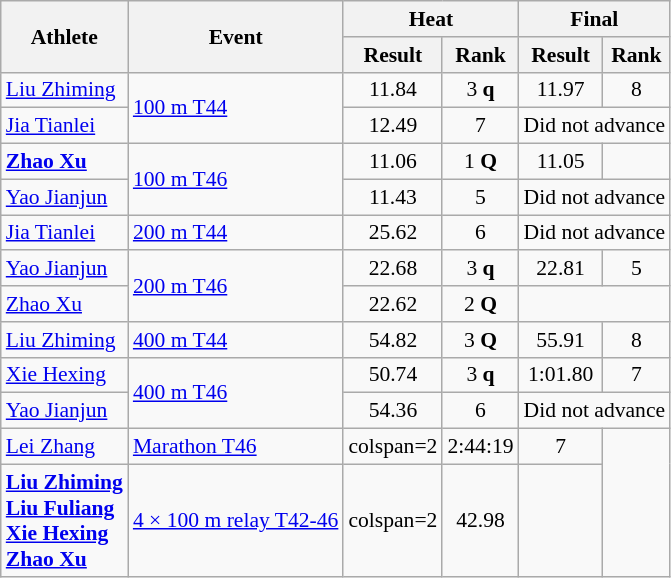<table class="wikitable" style="text-align: center; font-size:90%">
<tr>
<th rowspan="2">Athlete</th>
<th rowspan="2">Event</th>
<th colspan="2">Heat</th>
<th colspan="2">Final</th>
</tr>
<tr>
<th>Result</th>
<th>Rank</th>
<th>Result</th>
<th>Rank</th>
</tr>
<tr>
<td align=left><a href='#'>Liu Zhiming</a></td>
<td align=left rowspan=2><a href='#'>100 m T44</a></td>
<td>11.84 </td>
<td>3 <strong>q</strong></td>
<td>11.97</td>
<td>8</td>
</tr>
<tr>
<td align=left><a href='#'>Jia Tianlei</a></td>
<td>12.49</td>
<td>7</td>
<td colspan=2>Did not advance</td>
</tr>
<tr>
<td align=left><strong><a href='#'>Zhao Xu</a></strong></td>
<td align=left rowspan=2><a href='#'>100 m T46</a></td>
<td>11.06 </td>
<td>1 <strong>Q</strong></td>
<td>11.05 </td>
<td></td>
</tr>
<tr>
<td align=left><a href='#'>Yao Jianjun</a></td>
<td>11.43</td>
<td>5</td>
<td colspan=2>Did not advance</td>
</tr>
<tr>
<td align=left><a href='#'>Jia Tianlei</a></td>
<td align=left><a href='#'>200 m T44</a></td>
<td>25.62</td>
<td>6</td>
<td colspan=2>Did not advance</td>
</tr>
<tr>
<td align=left><a href='#'>Yao Jianjun</a></td>
<td align=left rowspan=2><a href='#'>200 m T46</a></td>
<td>22.68</td>
<td>3 <strong>q</strong></td>
<td>22.81</td>
<td>5</td>
</tr>
<tr>
<td align=left><a href='#'>Zhao Xu</a></td>
<td>22.62 </td>
<td>2 <strong>Q</strong></td>
<td colspan=2></td>
</tr>
<tr>
<td align=left><a href='#'>Liu Zhiming</a></td>
<td align=left><a href='#'>400 m T44</a></td>
<td>54.82 </td>
<td>3 <strong>Q</strong></td>
<td>55.91</td>
<td>8</td>
</tr>
<tr>
<td align=left><a href='#'>Xie Hexing</a></td>
<td align=left rowspan=2><a href='#'>400 m T46</a></td>
<td>50.74</td>
<td>3 <strong>q</strong></td>
<td>1:01.80</td>
<td>7</td>
</tr>
<tr>
<td align=left><a href='#'>Yao Jianjun</a></td>
<td>54.36</td>
<td>6</td>
<td colspan=2>Did not advance</td>
</tr>
<tr>
<td align=left><a href='#'>Lei Zhang</a></td>
<td align=left><a href='#'>Marathon T46</a></td>
<td>colspan=2 </td>
<td>2:44:19</td>
<td>7</td>
</tr>
<tr>
<td align=left><strong><a href='#'>Liu Zhiming</a><br><a href='#'>Liu Fuliang</a><br><a href='#'>Xie Hexing</a><br><a href='#'>Zhao Xu</a></strong></td>
<td align=left><a href='#'>4 × 100 m relay T42-46</a></td>
<td>colspan=2 </td>
<td>42.98 </td>
<td></td>
</tr>
</table>
